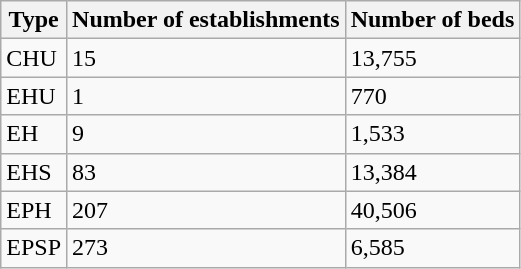<table class="wikitable sortable plainrowheaders" summary="Public health establishments in Algeria">
<tr>
<th>Type</th>
<th>Number of establishments</th>
<th>Number of beds</th>
</tr>
<tr>
<td>CHU</td>
<td>15</td>
<td>13,755</td>
</tr>
<tr>
<td>EHU</td>
<td>1</td>
<td>770</td>
</tr>
<tr>
<td>EH</td>
<td>9</td>
<td>1,533</td>
</tr>
<tr>
<td>EHS</td>
<td>83</td>
<td>13,384</td>
</tr>
<tr>
<td>EPH</td>
<td>207</td>
<td>40,506</td>
</tr>
<tr>
<td>EPSP</td>
<td>273</td>
<td>6,585</td>
</tr>
</table>
